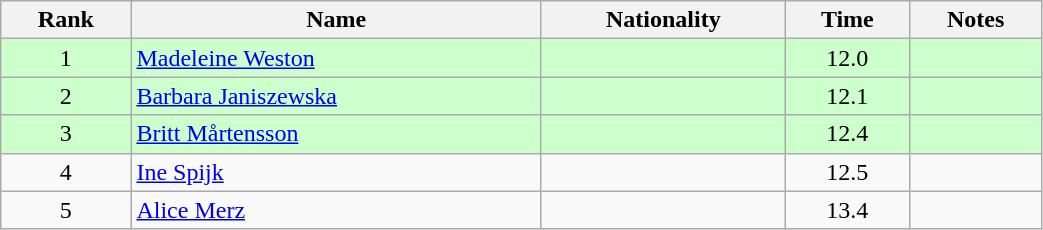<table class="wikitable sortable" style="text-align:center;width: 55%">
<tr>
<th>Rank</th>
<th>Name</th>
<th>Nationality</th>
<th>Time</th>
<th>Notes</th>
</tr>
<tr bgcolor=ccffcc>
<td>1</td>
<td align=left><a href='#'>Madeleine Weston</a></td>
<td align=left></td>
<td>12.0</td>
<td></td>
</tr>
<tr bgcolor=ccffcc>
<td>2</td>
<td align=left><a href='#'>Barbara Janiszewska</a></td>
<td align=left></td>
<td>12.1</td>
<td></td>
</tr>
<tr bgcolor=ccffcc>
<td>3</td>
<td align=left><a href='#'>Britt Mårtensson</a></td>
<td align=left></td>
<td>12.4</td>
<td></td>
</tr>
<tr>
<td>4</td>
<td align=left><a href='#'>Ine Spijk</a></td>
<td align=left></td>
<td>12.5</td>
<td></td>
</tr>
<tr>
<td>5</td>
<td align=left><a href='#'>Alice Merz</a></td>
<td align=left></td>
<td>13.4</td>
<td></td>
</tr>
</table>
